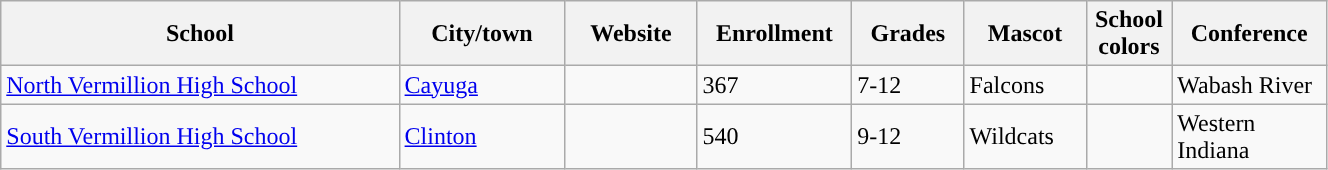<table class="wikitable sortable" width="70%">
<tr>
<th width="20%">School</th>
<th width="08%">City/town</th>
<th width="06%">Website</th>
<th width="04%">Enrollment</th>
<th width="04%">Grades</th>
<th width="04%">Mascot</th>
<th width=01%>School colors</th>
<th width="04%">Conference</th>
</tr>
<tr>
<td><a href='#'>North Vermillion High School</a></td>
<td><a href='#'>Cayuga</a></td>
<td></td>
<td>367</td>
<td>7-12</td>
<td>Falcons</td>
<td> </td>
<td>Wabash River</td>
</tr>
<tr>
<td><a href='#'>South Vermillion High School</a></td>
<td><a href='#'>Clinton</a></td>
<td></td>
<td>540</td>
<td>9-12</td>
<td>Wildcats</td>
<td>  </td>
<td>Western Indiana</td>
</tr>
</table>
